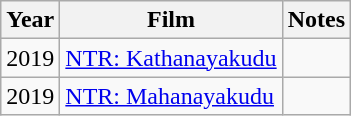<table class="wikitable">
<tr>
<th>Year</th>
<th>Film</th>
<th>Notes</th>
</tr>
<tr>
<td>2019</td>
<td><a href='#'>NTR: Kathanayakudu</a></td>
<td></td>
</tr>
<tr>
<td>2019</td>
<td><a href='#'>NTR: Mahanayakudu</a></td>
<td></td>
</tr>
</table>
